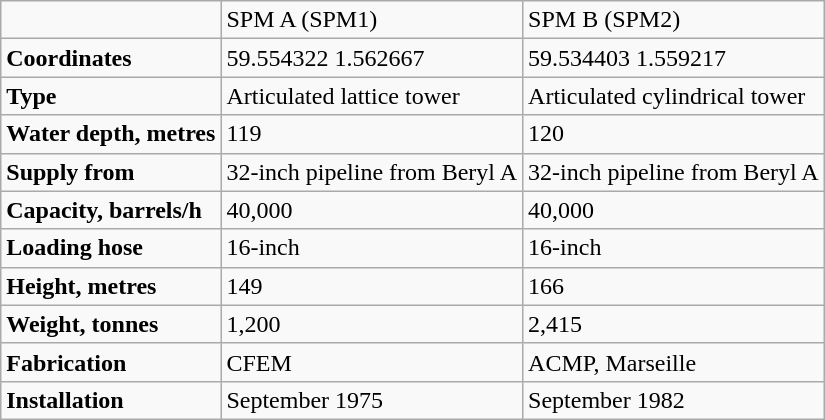<table class="wikitable">
<tr>
<td></td>
<td>SPM A (SPM1)</td>
<td>SPM B (SPM2)</td>
</tr>
<tr>
<td><strong>Coordinates</strong></td>
<td>59.554322 1.562667</td>
<td>59.534403 1.559217</td>
</tr>
<tr>
<td><strong>Type</strong></td>
<td>Articulated lattice tower</td>
<td>Articulated cylindrical tower</td>
</tr>
<tr>
<td><strong>Water depth, metres</strong></td>
<td>119</td>
<td>120</td>
</tr>
<tr>
<td><strong>Supply from</strong></td>
<td>32-inch pipeline from Beryl A</td>
<td>32-inch pipeline from Beryl A</td>
</tr>
<tr>
<td><strong>Capacity, barrels/h</strong></td>
<td>40,000</td>
<td>40,000</td>
</tr>
<tr>
<td><strong>Loading hose</strong></td>
<td>16-inch</td>
<td>16-inch</td>
</tr>
<tr>
<td><strong>Height, metres</strong></td>
<td>149</td>
<td>166</td>
</tr>
<tr>
<td><strong>Weight, tonnes</strong></td>
<td>1,200</td>
<td>2,415</td>
</tr>
<tr>
<td><strong>Fabrication</strong></td>
<td>CFEM</td>
<td>ACMP, Marseille</td>
</tr>
<tr>
<td><strong>Installation</strong></td>
<td>September 1975</td>
<td>September 1982</td>
</tr>
</table>
